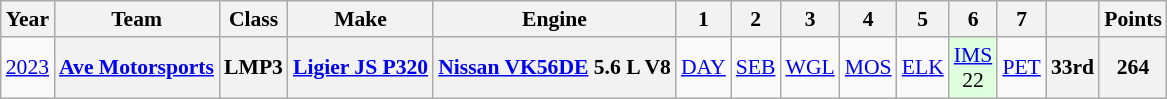<table class="wikitable" style="text-align:center; font-size:90%">
<tr>
<th>Year</th>
<th>Team</th>
<th>Class</th>
<th>Make</th>
<th>Engine</th>
<th>1</th>
<th>2</th>
<th>3</th>
<th>4</th>
<th>5</th>
<th>6</th>
<th>7</th>
<th></th>
<th>Points</th>
</tr>
<tr>
<td><a href='#'>2023</a></td>
<th><a href='#'>Ave Motorsports</a></th>
<th>LMP3</th>
<th><a href='#'>Ligier JS P320</a></th>
<th><a href='#'>Nissan VK56DE</a> 5.6 L V8</th>
<td><a href='#'>DAY</a><br></td>
<td><a href='#'>SEB</a><br></td>
<td><a href='#'>WGL</a><br></td>
<td><a href='#'>MOS</a><br></td>
<td><a href='#'>ELK</a><br></td>
<td style="background:#DFFFDF;"><a href='#'>IMS</a><br>22</td>
<td><a href='#'>PET</a><br></td>
<th>33rd</th>
<th>264</th>
</tr>
</table>
